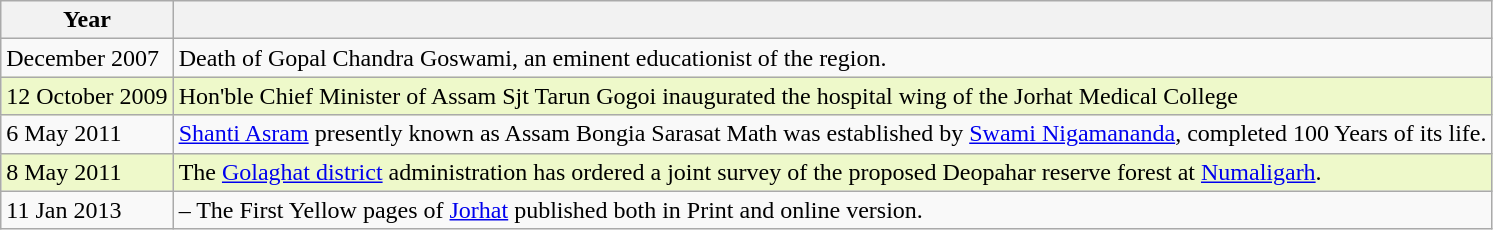<table class="wikitable">
<tr>
<th><strong>Year</strong></th>
<th></th>
</tr>
<tr>
<td>December 2007</td>
<td>Death of Gopal Chandra Goswami, an eminent educationist of the region.</td>
</tr>
<tr bgcolor="#EEF9CA">
<td>12 October 2009</td>
<td>Hon'ble Chief Minister of Assam Sjt Tarun Gogoi inaugurated the hospital wing of the Jorhat Medical College</td>
</tr>
<tr>
<td>6 May 2011</td>
<td><a href='#'>Shanti Asram</a> presently known as Assam Bongia Sarasat Math was established by <a href='#'>Swami Nigamananda</a>, completed 100 Years of its life.</td>
</tr>
<tr bgcolor="#EEF9CA">
<td>8 May 2011</td>
<td>The <a href='#'>Golaghat district</a> administration has ordered a joint survey of the proposed Deopahar reserve forest at <a href='#'>Numaligarh</a>.</td>
</tr>
<tr>
<td>11 Jan 2013</td>
<td> – The First Yellow pages of <a href='#'>Jorhat</a> published both in Print and online version.</td>
</tr>
</table>
